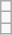<table class="wikitable">
<tr>
<td></td>
</tr>
<tr>
<td></td>
</tr>
<tr>
<td></td>
</tr>
</table>
